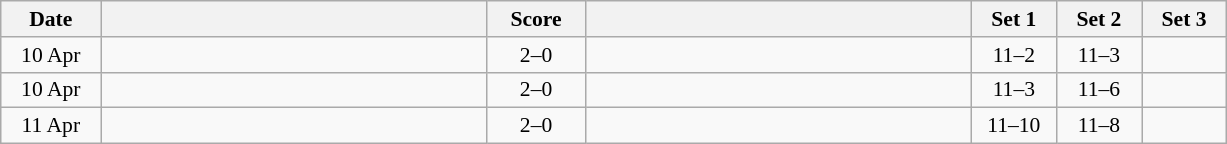<table class="wikitable" style="text-align: center; font-size:90% ">
<tr>
<th width="60">Date</th>
<th align="right" width="250"></th>
<th width="60">Score</th>
<th align="left" width="250"></th>
<th width="50">Set 1</th>
<th width="50">Set 2</th>
<th width="50">Set 3</th>
</tr>
<tr>
<td>10 Apr</td>
<td align=left><strong><br></strong></td>
<td align=center>2–0</td>
<td align=left><br></td>
<td>11–2</td>
<td>11–3</td>
<td></td>
</tr>
<tr>
<td>10 Apr</td>
<td align=left><strong><br></strong></td>
<td align=center>2–0</td>
<td align=left><br></td>
<td>11–3</td>
<td>11–6</td>
<td></td>
</tr>
<tr>
<td>11 Apr</td>
<td align=left><strong><br></strong></td>
<td align=center>2–0</td>
<td align=left><br></td>
<td>11–10</td>
<td>11–8</td>
<td></td>
</tr>
</table>
